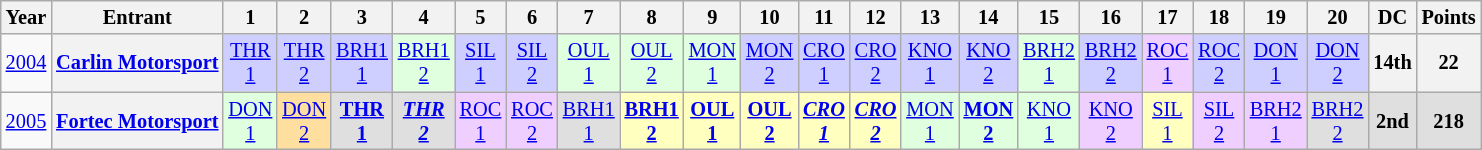<table class="wikitable" style="text-align:center; font-size:85%">
<tr>
<th>Year</th>
<th>Entrant</th>
<th>1</th>
<th>2</th>
<th>3</th>
<th>4</th>
<th>5</th>
<th>6</th>
<th>7</th>
<th>8</th>
<th>9</th>
<th>10</th>
<th>11</th>
<th>12</th>
<th>13</th>
<th>14</th>
<th>15</th>
<th>16</th>
<th>17</th>
<th>18</th>
<th>19</th>
<th>20</th>
<th>DC</th>
<th>Points</th>
</tr>
<tr>
<td><a href='#'>2004</a></td>
<th nowrap><a href='#'>Carlin Motorsport</a></th>
<td style="background:#cfcfff;"><a href='#'>THR<br>1</a><br></td>
<td style="background:#cfcfff;"><a href='#'>THR<br>2</a><br></td>
<td style="background:#cfcfff;"><a href='#'>BRH1<br>1</a><br></td>
<td style="background:#dfffdf;"><a href='#'>BRH1<br>2</a><br></td>
<td style="background:#cfcfff;"><a href='#'>SIL<br>1</a><br></td>
<td style="background:#cfcfff;"><a href='#'>SIL<br>2</a><br></td>
<td style="background:#dfffdf;"><a href='#'>OUL<br>1</a><br></td>
<td style="background:#dfffdf;"><a href='#'>OUL<br>2</a><br></td>
<td style="background:#dfffdf;"><a href='#'>MON<br>1</a><br></td>
<td style="background:#cfcfff;"><a href='#'>MON<br>2</a><br></td>
<td style="background:#cfcfff;"><a href='#'>CRO<br>1</a><br></td>
<td style="background:#cfcfff;"><a href='#'>CRO<br>2</a><br></td>
<td style="background:#cfcfff;"><a href='#'>KNO<br>1</a><br></td>
<td style="background:#cfcfff;"><a href='#'>KNO<br>2</a><br></td>
<td style="background:#dfffdf;"><a href='#'>BRH2<br>1</a><br></td>
<td style="background:#cfcfff;"><a href='#'>BRH2<br>2</a><br></td>
<td style="background:#efcfff;"><a href='#'>ROC<br>1</a><br></td>
<td style="background:#cfcfff;"><a href='#'>ROC<br>2</a><br></td>
<td style="background:#cfcfff;"><a href='#'>DON<br>1</a><br></td>
<td style="background:#cfcfff;"><a href='#'>DON<br>2</a><br></td>
<th>14th</th>
<th>22</th>
</tr>
<tr>
<td><a href='#'>2005</a></td>
<th nowrap><a href='#'>Fortec Motorsport</a></th>
<td style="background:#dfffdf;"><a href='#'>DON<br>1</a><br></td>
<td style="background:#ffdf9f;"><a href='#'>DON<br>2</a><br></td>
<td style="background:#dfdfdf;"><strong><a href='#'>THR<br>1</a></strong><br></td>
<td style="background:#dfdfdf;"><strong><em><a href='#'>THR<br>2</a></em></strong><br></td>
<td style="background:#efcfff;"><a href='#'>ROC<br>1</a><br></td>
<td style="background:#efcfff;"><a href='#'>ROC<br>2</a><br></td>
<td style="background:#dfdfdf;"><a href='#'>BRH1<br>1</a><br></td>
<td style="background:#ffffbf;"><strong><a href='#'>BRH1<br>2</a></strong><br></td>
<td style="background:#ffffbf;"><strong><a href='#'>OUL<br>1</a></strong><br></td>
<td style="background:#ffffbf;"><strong><a href='#'>OUL<br>2</a></strong><br></td>
<td style="background:#ffffbf;"><strong><em><a href='#'>CRO<br>1</a></em></strong><br></td>
<td style="background:#ffffbf;"><strong><em><a href='#'>CRO<br>2</a></em></strong><br></td>
<td style="background:#dfffdf;"><a href='#'>MON<br>1</a><br></td>
<td style="background:#dfffdf;"><strong><a href='#'>MON<br>2</a></strong><br></td>
<td style="background:#dfffdf;"><a href='#'>KNO<br>1</a><br></td>
<td style="background:#efcfff;"><a href='#'>KNO<br>2</a><br></td>
<td style="background:#ffffbf;"><a href='#'>SIL<br>1</a><br></td>
<td style="background:#efcfff;"><a href='#'>SIL<br>2</a><br></td>
<td style="background:#efcfff;"><a href='#'>BRH2<br>1</a><br></td>
<td style="background:#dfdfdf;"><a href='#'>BRH2<br>2</a><br></td>
<th style="background:#dfdfdf;">2nd</th>
<th style="background:#dfdfdf;">218</th>
</tr>
</table>
